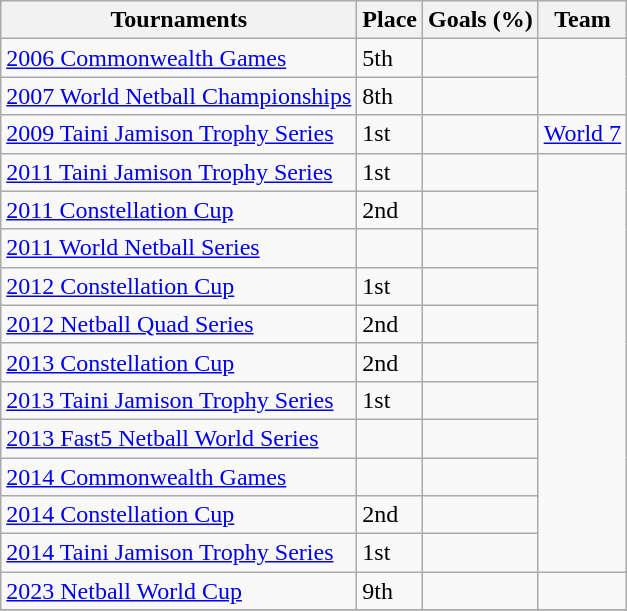<table class="wikitable collapsible">
<tr>
<th>Tournaments</th>
<th>Place</th>
<th>Goals (%)</th>
<th>Team</th>
</tr>
<tr>
<td><a href='#'>2006 Commonwealth Games</a></td>
<td>5th</td>
<td></td>
<td rowspan="2"></td>
</tr>
<tr>
<td><a href='#'>2007 World Netball Championships</a></td>
<td>8th</td>
<td></td>
</tr>
<tr>
<td><a href='#'>2009 Taini Jamison Trophy Series</a></td>
<td>1st</td>
<td></td>
<td> <a href='#'>World 7</a></td>
</tr>
<tr>
<td><a href='#'>2011 Taini Jamison Trophy Series</a></td>
<td>1st</td>
<td></td>
<td rowspan="11"></td>
</tr>
<tr>
<td><a href='#'>2011 Constellation Cup</a></td>
<td>2nd</td>
<td></td>
</tr>
<tr>
<td><a href='#'>2011 World Netball Series</a></td>
<td></td>
<td></td>
</tr>
<tr>
<td><a href='#'>2012 Constellation Cup</a></td>
<td>1st</td>
<td></td>
</tr>
<tr>
<td><a href='#'>2012 Netball Quad Series</a></td>
<td>2nd</td>
<td></td>
</tr>
<tr>
<td><a href='#'>2013 Constellation Cup</a></td>
<td>2nd</td>
<td></td>
</tr>
<tr>
<td><a href='#'>2013 Taini Jamison Trophy Series</a></td>
<td>1st</td>
<td></td>
</tr>
<tr>
<td><a href='#'>2013 Fast5 Netball World Series</a></td>
<td></td>
<td></td>
</tr>
<tr>
<td><a href='#'>2014 Commonwealth Games</a></td>
<td></td>
<td></td>
</tr>
<tr>
<td><a href='#'>2014 Constellation Cup</a></td>
<td>2nd</td>
<td></td>
</tr>
<tr>
<td><a href='#'>2014 Taini Jamison Trophy Series</a></td>
<td>1st</td>
<td></td>
</tr>
<tr>
<td><a href='#'>2023 Netball World Cup</a></td>
<td>9th</td>
<td></td>
<td></td>
</tr>
<tr>
</tr>
</table>
